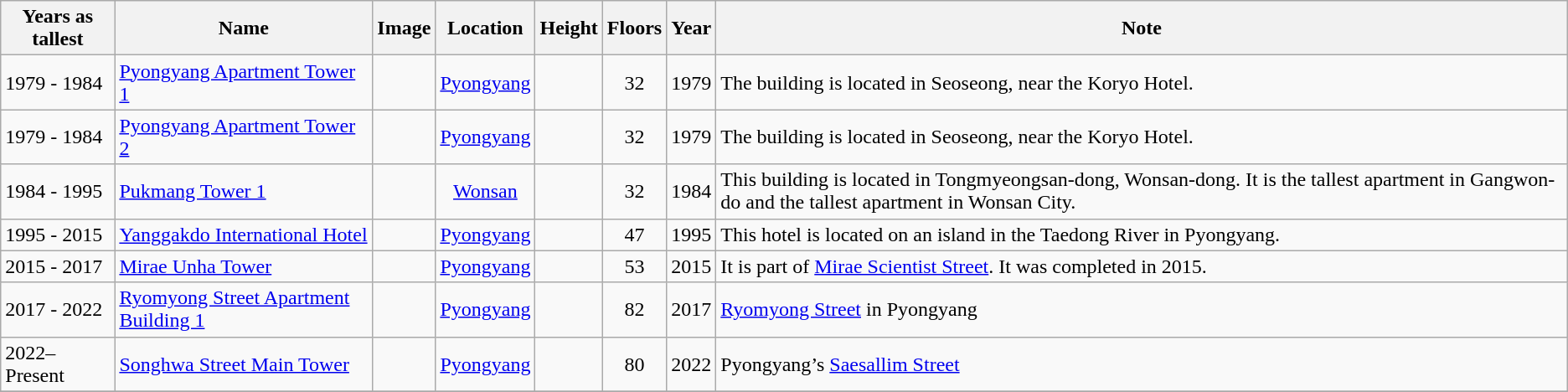<table class="wikitable sortable">
<tr>
<th>Years as tallest</th>
<th>Name</th>
<th class="unsortable">Image</th>
<th>Location</th>
<th>Height</th>
<th>Floors</th>
<th>Year</th>
<th class="unsortable">Note</th>
</tr>
<tr>
<td>1979 - 1984</td>
<td><a href='#'>Pyongyang Apartment Tower 1</a></td>
<td></td>
<td align="center"><a href='#'>Pyongyang</a></td>
<td align="center"></td>
<td align="center">32</td>
<td align="center">1979</td>
<td>The building is located in Seoseong, near the Koryo Hotel.</td>
</tr>
<tr>
<td>1979 - 1984</td>
<td><a href='#'>Pyongyang Apartment Tower 2</a></td>
<td></td>
<td align="center"><a href='#'>Pyongyang</a></td>
<td align="center"></td>
<td align="center">32</td>
<td align="center">1979</td>
<td>The building is located in Seoseong, near the Koryo Hotel.</td>
</tr>
<tr>
<td>1984 - 1995</td>
<td><a href='#'>Pukmang Tower 1</a></td>
<td></td>
<td align="center"><a href='#'>Wonsan</a></td>
<td align="center"></td>
<td align="center">32</td>
<td align="center">1984</td>
<td>This building is located in Tongmyeongsan-dong, Wonsan-dong. It is the tallest apartment in Gangwon-do and the tallest apartment in Wonsan City.</td>
</tr>
<tr>
<td>1995 - 2015</td>
<td><a href='#'>Yanggakdo International Hotel</a></td>
<td></td>
<td align="center"><a href='#'>Pyongyang</a></td>
<td align="center"></td>
<td align="center">47</td>
<td align="center">1995</td>
<td>This hotel is located on an island in the Taedong River in Pyongyang.</td>
</tr>
<tr>
<td>2015 - 2017</td>
<td><a href='#'>Mirae Unha Tower</a></td>
<td></td>
<td align="center"><a href='#'>Pyongyang</a></td>
<td align="center"></td>
<td align="center">53</td>
<td align="center">2015</td>
<td>It is part of <a href='#'>Mirae Scientist Street</a>. It was completed in 2015.</td>
</tr>
<tr>
<td>2017 - 2022</td>
<td><a href='#'>Ryomyong Street Apartment Building 1</a></td>
<td></td>
<td align="center"><a href='#'>Pyongyang</a></td>
<td align="center"></td>
<td align="center">82</td>
<td align="center">2017</td>
<td><a href='#'>Ryomyong Street</a> in Pyongyang</td>
</tr>
<tr>
<td>2022–Present</td>
<td><a href='#'>Songhwa Street Main Tower</a></td>
<td></td>
<td align="center"><a href='#'>Pyongyang</a></td>
<td align="center"></td>
<td align="center">80</td>
<td align="center">2022</td>
<td>Pyongyang’s <a href='#'>Saesallim Street</a></td>
</tr>
<tr>
</tr>
</table>
